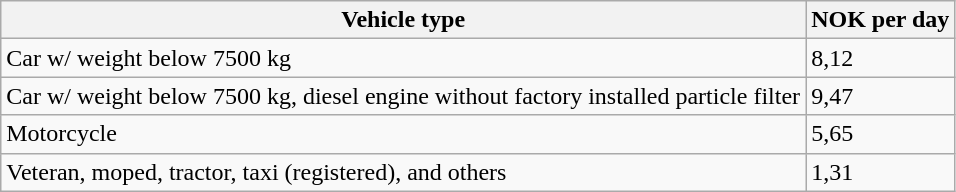<table class="wikitable">
<tr>
<th>Vehicle type</th>
<th>NOK per day</th>
</tr>
<tr>
<td>Car w/ weight below 7500 kg</td>
<td>8,12</td>
</tr>
<tr>
<td>Car w/ weight below 7500 kg, diesel engine without factory installed particle filter</td>
<td>9,47</td>
</tr>
<tr>
<td>Motorcycle</td>
<td>5,65</td>
</tr>
<tr>
<td>Veteran, moped, tractor, taxi (registered), and others</td>
<td>1,31</td>
</tr>
</table>
